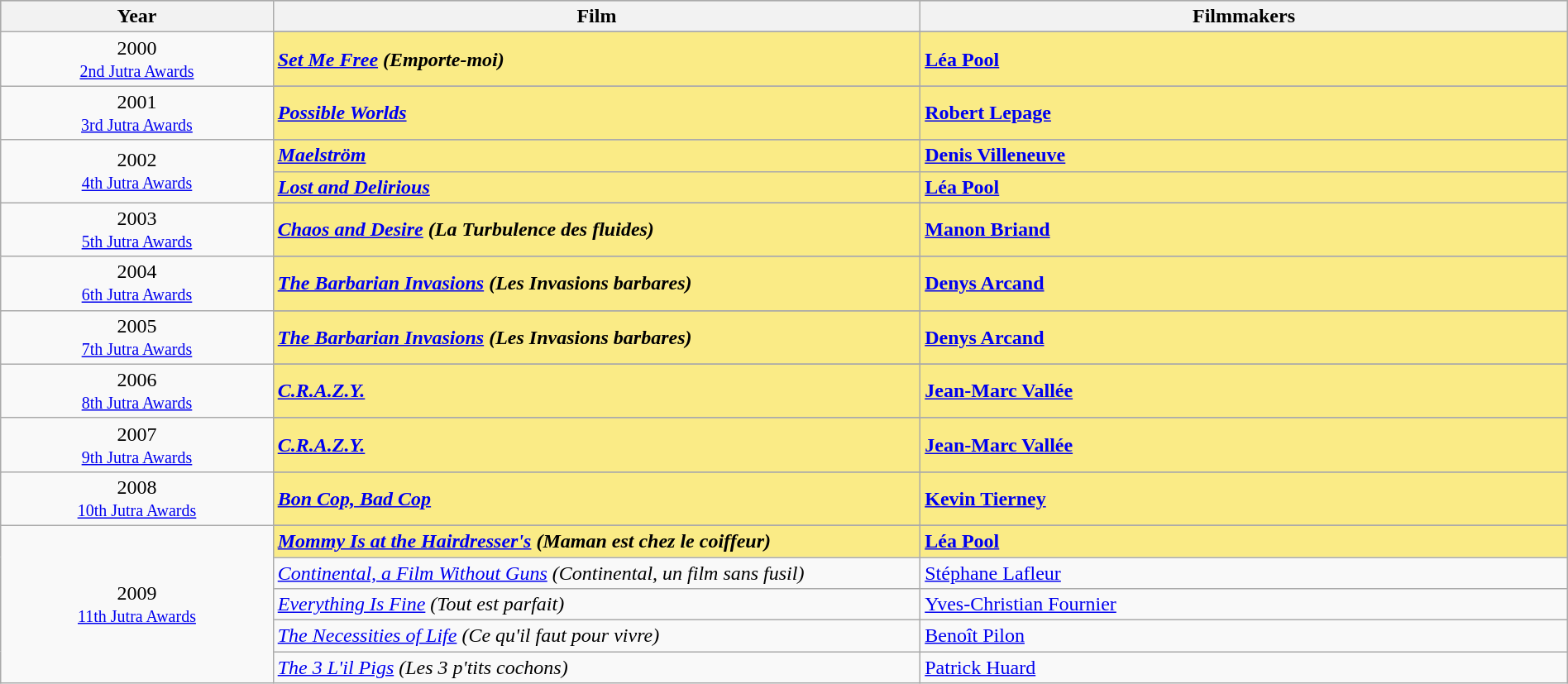<table class="wikitable" style="width:100%;">
<tr style="background:#bebebe;">
<th style="width:8%;">Year</th>
<th style="width:19%;">Film</th>
<th style="width:19%;">Filmmakers</th>
</tr>
<tr>
<td rowspan="2" align="center">2000<br> <small><a href='#'>2nd Jutra Awards</a></small></td>
</tr>
<tr style="background:#FAEB86">
<td><strong><em><a href='#'>Set Me Free</a> (Emporte-moi)</em></strong></td>
<td><strong><a href='#'>Léa Pool</a></strong></td>
</tr>
<tr>
<td rowspan="2" align="center">2001<br> <small><a href='#'>3rd Jutra Awards</a></small></td>
</tr>
<tr style="background:#FAEB86">
<td><strong><em><a href='#'>Possible Worlds</a></em></strong></td>
<td><strong><a href='#'>Robert Lepage</a></strong></td>
</tr>
<tr>
<td rowspan="3" align="center">2002 <br> <small><a href='#'>4th Jutra Awards</a></small></td>
</tr>
<tr style="background:#FAEB86">
<td><strong><em><a href='#'>Maelström</a></em></strong></td>
<td><strong><a href='#'>Denis Villeneuve</a></strong></td>
</tr>
<tr style="background:#FAEB86">
<td><strong><em><a href='#'>Lost and Delirious</a></em></strong></td>
<td><strong><a href='#'>Léa Pool</a></strong></td>
</tr>
<tr>
<td rowspan="2" align="center">2003 <br> <small><a href='#'>5th Jutra Awards</a></small></td>
</tr>
<tr style="background:#FAEB86">
<td><strong><em><a href='#'>Chaos and Desire</a> (La Turbulence des fluides)</em></strong></td>
<td><strong><a href='#'>Manon Briand</a></strong></td>
</tr>
<tr>
<td rowspan="2" align="center">2004 <br> <small><a href='#'>6th Jutra Awards</a></small></td>
</tr>
<tr style="background:#FAEB86">
<td><strong><em><a href='#'>The Barbarian Invasions</a> (Les Invasions barbares)</em></strong></td>
<td><strong><a href='#'>Denys Arcand</a></strong></td>
</tr>
<tr>
<td rowspan="2" align="center">2005 <br> <small><a href='#'>7th Jutra Awards</a></small></td>
</tr>
<tr style="background:#FAEB86">
<td><strong><em><a href='#'>The Barbarian Invasions</a> (Les Invasions barbares)</em></strong></td>
<td><strong><a href='#'>Denys Arcand</a></strong></td>
</tr>
<tr>
<td rowspan="2" align="center">2006 <br> <small><a href='#'>8th Jutra Awards</a></small></td>
</tr>
<tr style="background:#FAEB86">
<td><strong><em><a href='#'>C.R.A.Z.Y.</a></em></strong></td>
<td><strong><a href='#'>Jean-Marc Vallée</a></strong></td>
</tr>
<tr>
<td rowspan="2" align="center">2007 <br> <small><a href='#'>9th Jutra Awards</a></small></td>
</tr>
<tr style="background:#FAEB86">
<td><strong><em><a href='#'>C.R.A.Z.Y.</a></em></strong></td>
<td><strong><a href='#'>Jean-Marc Vallée</a></strong></td>
</tr>
<tr>
<td rowspan="2" align="center">2008 <br> <small><a href='#'>10th Jutra Awards</a></small></td>
</tr>
<tr style="background:#FAEB86">
<td><strong><em><a href='#'>Bon Cop, Bad Cop</a></em></strong></td>
<td><strong><a href='#'>Kevin Tierney</a></strong></td>
</tr>
<tr>
<td rowspan="6" align="center">2009 <br> <small><a href='#'>11th Jutra Awards</a></small></td>
</tr>
<tr style="background:#FAEB86">
<td><strong><em><a href='#'>Mommy Is at the Hairdresser's</a> (Maman est chez le coiffeur)</em></strong></td>
<td><strong><a href='#'>Léa Pool</a></strong></td>
</tr>
<tr>
<td><em><a href='#'>Continental, a Film Without Guns</a> (Continental, un film sans fusil)</em></td>
<td><a href='#'>Stéphane Lafleur</a></td>
</tr>
<tr>
<td><em><a href='#'>Everything Is Fine</a> (Tout est parfait)</em></td>
<td><a href='#'>Yves-Christian Fournier</a></td>
</tr>
<tr>
<td><em><a href='#'>The Necessities of Life</a> (Ce qu'il faut pour vivre)</em></td>
<td><a href='#'>Benoît Pilon</a></td>
</tr>
<tr>
<td><em><a href='#'>The 3 L'il Pigs</a> (Les 3 p'tits cochons)</em></td>
<td><a href='#'>Patrick Huard</a></td>
</tr>
</table>
